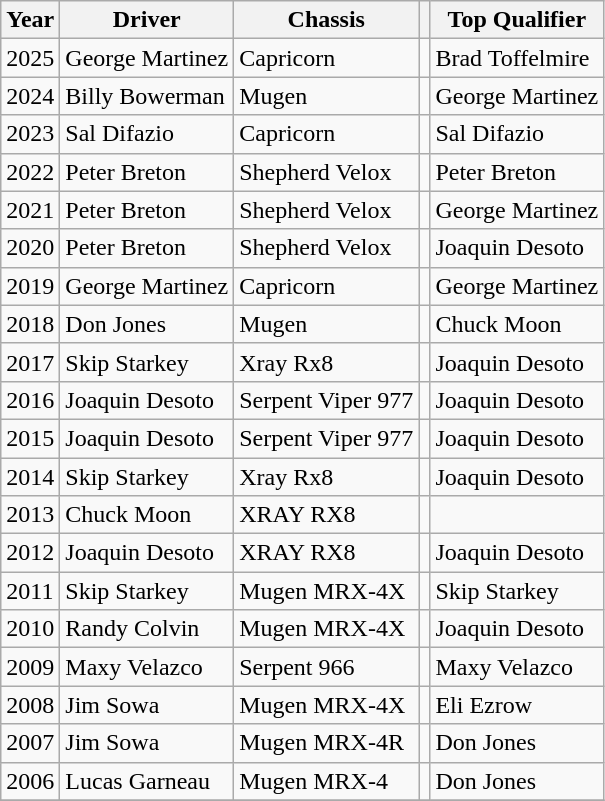<table class="wikitable">
<tr>
<th>Year</th>
<th>Driver</th>
<th>Chassis</th>
<th></th>
<th>Top Qualifier</th>
</tr>
<tr>
<td>2025</td>
<td> George Martinez</td>
<td>Capricorn</td>
<td></td>
<td> Brad Toffelmire</td>
</tr>
<tr>
<td>2024</td>
<td> Billy Bowerman</td>
<td>Mugen</td>
<td></td>
<td> George Martinez</td>
</tr>
<tr>
<td>2023</td>
<td> Sal Difazio</td>
<td>Capricorn</td>
<td></td>
<td> Sal Difazio</td>
</tr>
<tr>
<td>2022</td>
<td> Peter Breton</td>
<td>Shepherd Velox</td>
<td></td>
<td> Peter Breton</td>
</tr>
<tr>
<td>2021</td>
<td> Peter Breton</td>
<td>Shepherd Velox</td>
<td></td>
<td> George Martinez</td>
</tr>
<tr>
<td>2020</td>
<td> Peter Breton</td>
<td>Shepherd Velox</td>
<td></td>
<td> Joaquin Desoto</td>
</tr>
<tr>
<td>2019</td>
<td> George Martinez</td>
<td>Capricorn</td>
<td></td>
<td> George Martinez</td>
</tr>
<tr>
<td>2018</td>
<td> Don Jones</td>
<td>Mugen</td>
<td></td>
<td> Chuck Moon</td>
</tr>
<tr>
<td>2017</td>
<td> Skip Starkey</td>
<td>Xray Rx8</td>
<td></td>
<td> Joaquin Desoto</td>
</tr>
<tr>
<td>2016</td>
<td> Joaquin Desoto</td>
<td>Serpent Viper 977</td>
<td></td>
<td> Joaquin Desoto</td>
</tr>
<tr>
<td>2015</td>
<td> Joaquin Desoto</td>
<td>Serpent Viper 977</td>
<td></td>
<td> Joaquin Desoto</td>
</tr>
<tr>
<td>2014</td>
<td> Skip Starkey</td>
<td>Xray Rx8</td>
<td></td>
<td> Joaquin Desoto</td>
</tr>
<tr>
<td>2013</td>
<td> Chuck Moon</td>
<td>XRAY RX8</td>
<td></td>
<td></td>
</tr>
<tr>
<td>2012</td>
<td> Joaquin Desoto</td>
<td>XRAY RX8</td>
<td></td>
<td> Joaquin Desoto</td>
</tr>
<tr>
<td>2011</td>
<td> Skip Starkey</td>
<td>Mugen MRX-4X</td>
<td></td>
<td> Skip Starkey</td>
</tr>
<tr>
<td>2010</td>
<td> Randy Colvin</td>
<td>Mugen MRX-4X</td>
<td></td>
<td> Joaquin Desoto</td>
</tr>
<tr>
<td>2009</td>
<td> Maxy Velazco</td>
<td>Serpent 966</td>
<td></td>
<td> Maxy Velazco</td>
</tr>
<tr>
<td>2008</td>
<td> Jim Sowa</td>
<td>Mugen MRX-4X</td>
<td></td>
<td> Eli Ezrow</td>
</tr>
<tr>
<td>2007</td>
<td> Jim Sowa</td>
<td>Mugen MRX-4R</td>
<td></td>
<td> Don Jones</td>
</tr>
<tr>
<td>2006</td>
<td> Lucas Garneau</td>
<td>Mugen MRX-4</td>
<td></td>
<td> Don Jones</td>
</tr>
<tr>
</tr>
</table>
